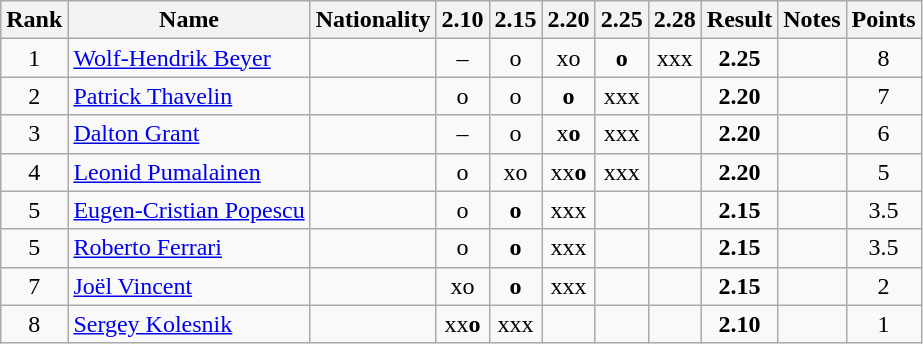<table class="wikitable sortable" style="text-align:center">
<tr>
<th>Rank</th>
<th>Name</th>
<th>Nationality</th>
<th>2.10</th>
<th>2.15</th>
<th>2.20</th>
<th>2.25</th>
<th>2.28</th>
<th>Result</th>
<th>Notes</th>
<th>Points</th>
</tr>
<tr>
<td>1</td>
<td align=left><a href='#'>Wolf-Hendrik Beyer</a></td>
<td align=left></td>
<td>–</td>
<td>o</td>
<td>xo</td>
<td><strong>o</strong></td>
<td>xxx</td>
<td><strong>2.25</strong></td>
<td></td>
<td>8</td>
</tr>
<tr>
<td>2</td>
<td align=left><a href='#'>Patrick Thavelin</a></td>
<td align=left></td>
<td>o</td>
<td>o</td>
<td><strong>o</strong></td>
<td>xxx</td>
<td></td>
<td><strong>2.20</strong></td>
<td></td>
<td>7</td>
</tr>
<tr>
<td>3</td>
<td align=left><a href='#'>Dalton Grant</a></td>
<td align=left></td>
<td>–</td>
<td>o</td>
<td>x<strong>o</strong></td>
<td>xxx</td>
<td></td>
<td><strong>2.20</strong></td>
<td></td>
<td>6</td>
</tr>
<tr>
<td>4</td>
<td align=left><a href='#'>Leonid Pumalainen</a></td>
<td align=left></td>
<td>o</td>
<td>xo</td>
<td>xx<strong>o</strong></td>
<td>xxx</td>
<td></td>
<td><strong>2.20</strong></td>
<td></td>
<td>5</td>
</tr>
<tr>
<td>5</td>
<td align=left><a href='#'>Eugen-Cristian Popescu</a></td>
<td align=left></td>
<td>o</td>
<td><strong>o</strong></td>
<td>xxx</td>
<td></td>
<td></td>
<td><strong>2.15</strong></td>
<td></td>
<td>3.5</td>
</tr>
<tr>
<td>5</td>
<td align=left><a href='#'>Roberto Ferrari</a></td>
<td align=left></td>
<td>o</td>
<td><strong>o</strong></td>
<td>xxx</td>
<td></td>
<td></td>
<td><strong>2.15</strong></td>
<td></td>
<td>3.5</td>
</tr>
<tr>
<td>7</td>
<td align=left><a href='#'>Joël Vincent</a></td>
<td align=left></td>
<td>xo</td>
<td><strong>o</strong></td>
<td>xxx</td>
<td></td>
<td></td>
<td><strong>2.15</strong></td>
<td></td>
<td>2</td>
</tr>
<tr>
<td>8</td>
<td align=left><a href='#'>Sergey Kolesnik</a></td>
<td align=left></td>
<td>xx<strong>o</strong></td>
<td>xxx</td>
<td></td>
<td></td>
<td></td>
<td><strong>2.10</strong></td>
<td></td>
<td>1</td>
</tr>
</table>
